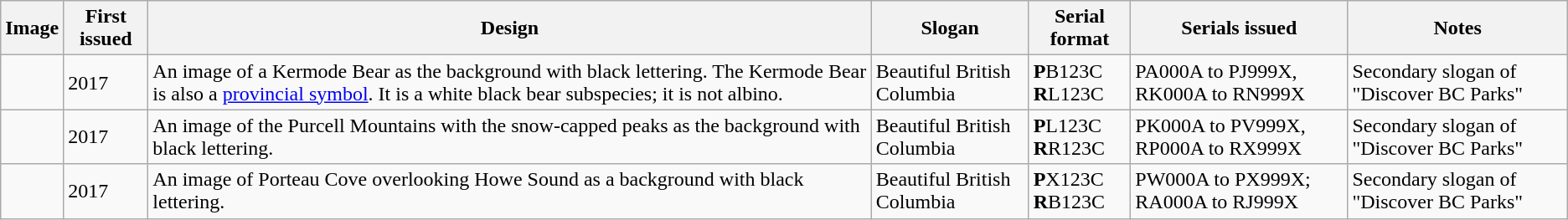<table class="wikitable">
<tr>
<th>Image</th>
<th>First issued</th>
<th>Design</th>
<th>Slogan</th>
<th>Serial format</th>
<th>Serials issued</th>
<th>Notes</th>
</tr>
<tr>
<td></td>
<td>2017</td>
<td>An image of a Kermode Bear as the background with black lettering. The Kermode Bear is also a <a href='#'>provincial symbol</a>. It is a white black bear subspecies; it is not albino.</td>
<td>Beautiful British Columbia</td>
<td><strong>P</strong>B123C<br><strong>R</strong>L123C</td>
<td>PA000A to PJ999X, RK000A to RN999X</td>
<td>Secondary slogan of "Discover BC Parks"</td>
</tr>
<tr>
<td></td>
<td>2017</td>
<td>An image of the Purcell Mountains with the snow-capped peaks as the background with black lettering.</td>
<td>Beautiful British Columbia</td>
<td><strong>P</strong>L123C<br><strong>R</strong>R123C</td>
<td>PK000A to PV999X, RP000A to RX999X</td>
<td>Secondary slogan of "Discover BC Parks"</td>
</tr>
<tr>
<td></td>
<td>2017</td>
<td>An image of Porteau Cove overlooking Howe Sound as a background with black lettering.</td>
<td>Beautiful British Columbia</td>
<td><strong>P</strong>X123C<br><strong>R</strong>B123C</td>
<td>PW000A to PX999X; RA000A to RJ999X</td>
<td>Secondary slogan of "Discover BC Parks"</td>
</tr>
</table>
